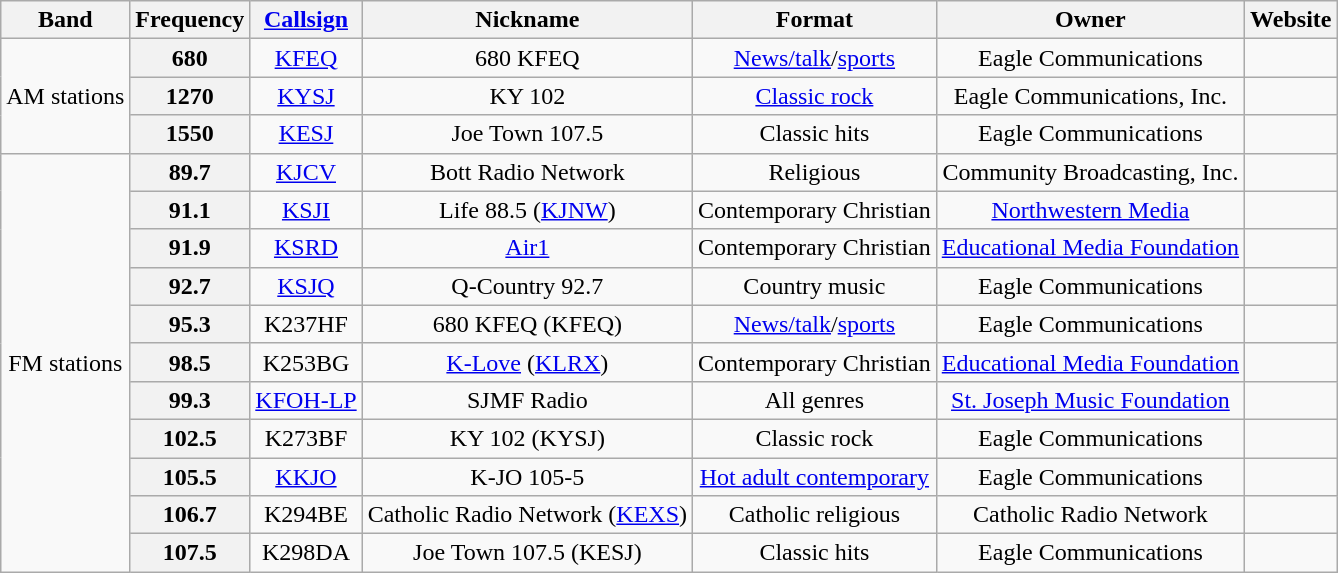<table class=wikitable style="text-align:center;">
<tr>
<th scope="col">Band</th>
<th scope="col">Frequency</th>
<th scope="col"><a href='#'>Callsign</a></th>
<th scope="col">Nickname</th>
<th scope="col">Format</th>
<th scope="col">Owner</th>
<th scope="col">Website</th>
</tr>
<tr>
<td scope="rowgroup" rowspan="3">AM stations</td>
<th scope="row">680</th>
<td><a href='#'>KFEQ</a></td>
<td>680 KFEQ</td>
<td><a href='#'>News/talk</a>/<a href='#'>sports</a></td>
<td>Eagle Communications</td>
<td></td>
</tr>
<tr>
<th scope="row">1270</th>
<td><a href='#'>KYSJ</a></td>
<td>KY 102</td>
<td><a href='#'>Classic rock</a></td>
<td>Eagle Communications, Inc.</td>
<td></td>
</tr>
<tr>
<th scope="row">1550</th>
<td><a href='#'>KESJ</a></td>
<td>Joe Town 107.5</td>
<td>Classic hits</td>
<td>Eagle Communications</td>
<td></td>
</tr>
<tr>
<td scope="rowgroup" rowspan="11">FM stations</td>
<th scope="row">89.7</th>
<td><a href='#'>KJCV</a></td>
<td>Bott Radio Network</td>
<td>Religious</td>
<td>Community Broadcasting, Inc.</td>
<td></td>
</tr>
<tr>
<th scope="row">91.1</th>
<td><a href='#'>KSJI</a></td>
<td>Life 88.5 (<a href='#'>KJNW</a>)</td>
<td>Contemporary Christian</td>
<td><a href='#'>Northwestern Media</a></td>
<td></td>
</tr>
<tr>
<th scope="row">91.9</th>
<td><a href='#'>KSRD</a></td>
<td><a href='#'>Air1</a></td>
<td>Contemporary Christian</td>
<td><a href='#'>Educational Media Foundation</a></td>
<td></td>
</tr>
<tr>
<th scope="row">92.7</th>
<td><a href='#'>KSJQ</a></td>
<td>Q-Country 92.7</td>
<td>Country music</td>
<td>Eagle Communications</td>
<td></td>
</tr>
<tr>
<th scope="row">95.3</th>
<td>K237HF</td>
<td>680 KFEQ (KFEQ)</td>
<td><a href='#'>News/talk</a>/<a href='#'>sports</a></td>
<td>Eagle Communications</td>
<td></td>
</tr>
<tr>
<th scope="row">98.5</th>
<td>K253BG</td>
<td><a href='#'>K-Love</a> (<a href='#'>KLRX</a>)</td>
<td>Contemporary Christian</td>
<td><a href='#'>Educational Media Foundation</a></td>
<td></td>
</tr>
<tr>
<th scope="row">99.3</th>
<td><a href='#'>KFOH-LP</a></td>
<td>SJMF Radio</td>
<td>All genres</td>
<td><a href='#'>St. Joseph Music Foundation</a></td>
<td></td>
</tr>
<tr>
<th scope="row">102.5</th>
<td>K273BF</td>
<td>KY 102 (KYSJ)</td>
<td>Classic rock</td>
<td>Eagle Communications</td>
<td></td>
</tr>
<tr>
<th scope="row">105.5</th>
<td><a href='#'>KKJO</a></td>
<td>K-JO 105-5</td>
<td><a href='#'>Hot adult contemporary</a></td>
<td>Eagle Communications</td>
<td></td>
</tr>
<tr>
<th scope="row">106.7</th>
<td>K294BE</td>
<td>Catholic Radio Network (<a href='#'>KEXS</a>)</td>
<td>Catholic religious</td>
<td>Catholic Radio Network</td>
<td></td>
</tr>
<tr>
<th scope="row">107.5</th>
<td>K298DA</td>
<td>Joe Town 107.5 (KESJ)</td>
<td>Classic hits</td>
<td>Eagle Communications</td>
<td></td>
</tr>
</table>
